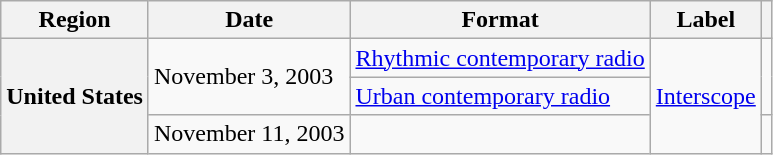<table class="wikitable plainrowheaders">
<tr>
<th scope="col">Region</th>
<th scope="col">Date</th>
<th scope="col">Format</th>
<th scope="col">Label</th>
<th scope="col"></th>
</tr>
<tr>
<th scope="row" rowspan="3">United States</th>
<td rowspan="2">November 3, 2003</td>
<td><a href='#'>Rhythmic contemporary radio</a></td>
<td rowspan="3"><a href='#'>Interscope</a></td>
<td align="center" rowspan="2"></td>
</tr>
<tr>
<td><a href='#'>Urban contemporary radio</a></td>
</tr>
<tr>
<td>November 11, 2003</td>
<td></td>
<td align="center"></td>
</tr>
</table>
